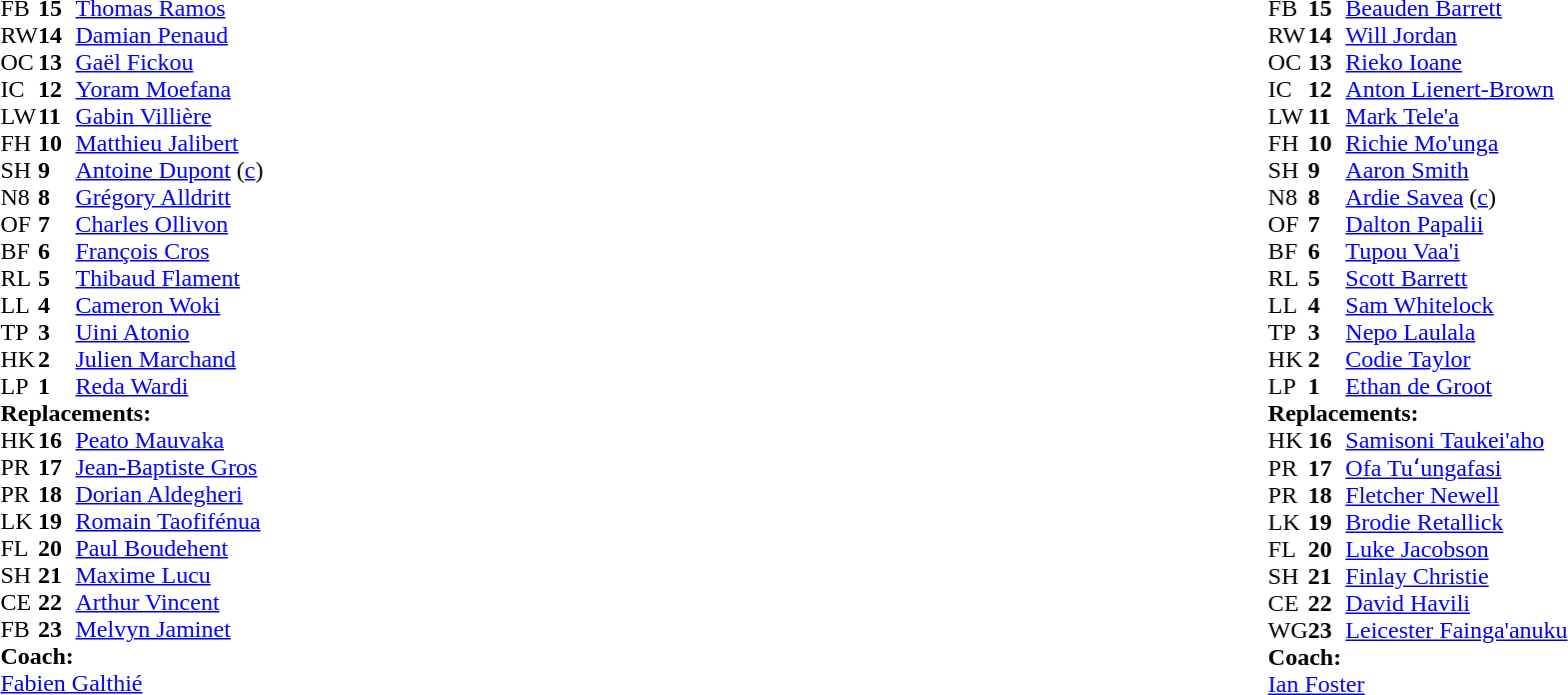<table style="width:100%;">
<tr>
<td style="vertical-align:top; width:50%;"><br><table style="font-size: 100%" cellspacing="0" cellpadding="0">
<tr>
<th width="25"></th>
<th width="25"></th>
</tr>
<tr>
<td>FB</td>
<td><strong>15</strong></td>
<td><a href='#'>Thomas Ramos</a></td>
<td></td>
<td></td>
</tr>
<tr>
<td>RW</td>
<td><strong>14</strong></td>
<td><a href='#'>Damian Penaud</a></td>
</tr>
<tr>
<td>OC</td>
<td><strong>13</strong></td>
<td><a href='#'>Gaël Fickou</a></td>
</tr>
<tr>
<td>IC</td>
<td><strong>12</strong></td>
<td><a href='#'>Yoram Moefana</a></td>
<td></td>
<td></td>
</tr>
<tr>
<td>LW</td>
<td><strong>11</strong></td>
<td><a href='#'>Gabin Villière</a></td>
</tr>
<tr>
<td>FH</td>
<td><strong>10</strong></td>
<td><a href='#'>Matthieu Jalibert</a></td>
</tr>
<tr>
<td>SH</td>
<td><strong>9</strong></td>
<td><a href='#'>Antoine Dupont</a> (<a href='#'>c</a>)</td>
<td></td>
<td></td>
</tr>
<tr>
<td>N8</td>
<td><strong>8</strong></td>
<td><a href='#'>Grégory Alldritt</a></td>
</tr>
<tr>
<td>OF</td>
<td><strong>7</strong></td>
<td><a href='#'>Charles Ollivon</a></td>
</tr>
<tr>
<td>BF</td>
<td><strong>6</strong></td>
<td><a href='#'>François Cros</a></td>
<td></td>
<td></td>
</tr>
<tr>
<td>RL</td>
<td><strong>5</strong></td>
<td><a href='#'>Thibaud Flament</a></td>
</tr>
<tr>
<td>LL</td>
<td><strong>4</strong></td>
<td><a href='#'>Cameron Woki</a></td>
<td></td>
<td></td>
</tr>
<tr>
<td>TP</td>
<td><strong>3</strong></td>
<td><a href='#'>Uini Atonio</a></td>
<td></td>
<td></td>
</tr>
<tr>
<td>HK</td>
<td><strong>2</strong></td>
<td><a href='#'>Julien Marchand</a></td>
<td></td>
<td></td>
</tr>
<tr>
<td>LP</td>
<td><strong>1</strong></td>
<td><a href='#'>Reda Wardi</a></td>
<td></td>
<td></td>
</tr>
<tr>
<td colspan="3"><strong>Replacements:</strong></td>
</tr>
<tr>
<td>HK</td>
<td><strong>16</strong></td>
<td><a href='#'>Peato Mauvaka</a></td>
<td></td>
<td></td>
</tr>
<tr>
<td>PR</td>
<td><strong>17</strong></td>
<td><a href='#'>Jean-Baptiste Gros</a></td>
<td></td>
<td></td>
</tr>
<tr>
<td>PR</td>
<td><strong>18</strong></td>
<td><a href='#'>Dorian Aldegheri</a></td>
<td></td>
<td></td>
</tr>
<tr>
<td>LK</td>
<td><strong>19</strong></td>
<td><a href='#'>Romain Taofifénua</a></td>
<td></td>
<td></td>
</tr>
<tr>
<td>FL</td>
<td><strong>20</strong></td>
<td><a href='#'>Paul Boudehent</a></td>
<td></td>
<td></td>
</tr>
<tr>
<td>SH</td>
<td><strong>21</strong></td>
<td><a href='#'>Maxime Lucu</a></td>
<td></td>
<td></td>
</tr>
<tr>
<td>CE</td>
<td><strong>22</strong></td>
<td><a href='#'>Arthur Vincent</a></td>
<td></td>
<td></td>
</tr>
<tr>
<td>FB</td>
<td><strong>23</strong></td>
<td><a href='#'>Melvyn Jaminet</a></td>
<td></td>
<td></td>
</tr>
<tr>
<td colspan="3"><strong>Coach:</strong></td>
</tr>
<tr>
<td colspan="3"> <a href='#'>Fabien Galthié</a></td>
</tr>
</table>
</td>
<td style="vertical-align:top"></td>
<td style="vertical-align:top;width:50%"><br><table cellspacing="0" cellpadding="0" style="font-size:100%; margin:auto;">
<tr>
<th width="25"></th>
<th width="25"></th>
</tr>
<tr>
<td>FB</td>
<td><strong>15</strong></td>
<td><a href='#'>Beauden Barrett</a></td>
</tr>
<tr>
<td>RW</td>
<td><strong>14</strong></td>
<td><a href='#'>Will Jordan</a></td>
<td></td>
</tr>
<tr>
<td>OC</td>
<td><strong>13</strong></td>
<td><a href='#'>Rieko Ioane</a></td>
</tr>
<tr>
<td>IC</td>
<td><strong>12</strong></td>
<td><a href='#'>Anton Lienert-Brown</a></td>
<td></td>
<td></td>
</tr>
<tr>
<td>LW</td>
<td><strong>11</strong></td>
<td><a href='#'>Mark Tele'a</a></td>
<td></td>
<td></td>
</tr>
<tr>
<td>FH</td>
<td><strong>10</strong></td>
<td><a href='#'>Richie Mo'unga</a></td>
</tr>
<tr>
<td>SH</td>
<td><strong>9</strong></td>
<td><a href='#'>Aaron Smith</a></td>
<td></td>
<td></td>
</tr>
<tr>
<td>N8</td>
<td><strong>8</strong></td>
<td><a href='#'>Ardie Savea</a> (<a href='#'>c</a>)</td>
</tr>
<tr>
<td>OF</td>
<td><strong>7</strong></td>
<td><a href='#'>Dalton Papalii</a></td>
</tr>
<tr>
<td>BF</td>
<td><strong>6</strong></td>
<td><a href='#'>Tupou Vaa'i</a></td>
<td></td>
<td></td>
</tr>
<tr>
<td>RL</td>
<td><strong>5</strong></td>
<td><a href='#'>Scott Barrett</a></td>
</tr>
<tr>
<td>LL</td>
<td><strong>4</strong></td>
<td><a href='#'>Sam Whitelock</a></td>
<td></td>
<td></td>
</tr>
<tr>
<td>TP</td>
<td><strong>3</strong></td>
<td><a href='#'>Nepo Laulala</a></td>
<td></td>
<td></td>
</tr>
<tr>
<td>HK</td>
<td><strong>2</strong></td>
<td><a href='#'>Codie Taylor</a></td>
<td></td>
<td></td>
</tr>
<tr>
<td>LP</td>
<td><strong>1</strong></td>
<td><a href='#'>Ethan de Groot</a></td>
<td></td>
<td></td>
</tr>
<tr>
<td colspan="3"><strong>Replacements:</strong></td>
</tr>
<tr>
<td>HK</td>
<td><strong>16</strong></td>
<td><a href='#'>Samisoni Taukei'aho</a></td>
<td></td>
<td></td>
</tr>
<tr>
<td>PR</td>
<td><strong>17</strong></td>
<td><a href='#'>Ofa Tuʻungafasi</a></td>
<td></td>
<td></td>
</tr>
<tr>
<td>PR</td>
<td><strong>18</strong></td>
<td><a href='#'>Fletcher Newell</a></td>
<td></td>
<td></td>
</tr>
<tr>
<td>LK</td>
<td><strong>19</strong></td>
<td><a href='#'>Brodie Retallick</a></td>
<td></td>
<td></td>
</tr>
<tr>
<td>FL</td>
<td><strong>20</strong></td>
<td><a href='#'>Luke Jacobson</a></td>
<td></td>
<td></td>
</tr>
<tr>
<td>SH</td>
<td><strong>21</strong></td>
<td><a href='#'>Finlay Christie</a></td>
<td></td>
<td></td>
</tr>
<tr>
<td>CE</td>
<td><strong>22</strong></td>
<td><a href='#'>David Havili</a></td>
<td></td>
<td></td>
</tr>
<tr>
<td>WG</td>
<td><strong>23</strong></td>
<td><a href='#'>Leicester Fainga'anuku</a></td>
<td></td>
<td></td>
</tr>
<tr>
<td colspan="3"><strong>Coach:</strong></td>
</tr>
<tr>
<td colspan="3"> <a href='#'>Ian Foster</a></td>
</tr>
</table>
</td>
</tr>
</table>
